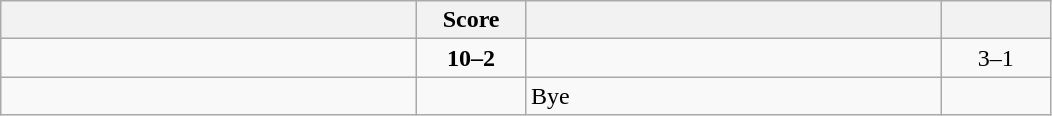<table class="wikitable" style="text-align: center; ">
<tr>
<th align="right" width="270"></th>
<th width="65">Score</th>
<th align="left" width="270"></th>
<th width="65"></th>
</tr>
<tr>
<td align="left"><strong></strong></td>
<td><strong>10–2</strong></td>
<td align="left"></td>
<td>3–1 <strong></strong></td>
</tr>
<tr>
<td align="left"><strong></strong></td>
<td></td>
<td align="left">Bye</td>
<td></td>
</tr>
</table>
